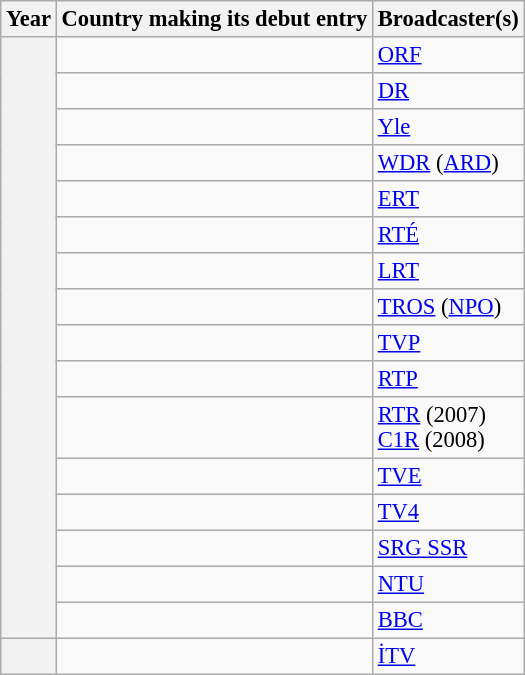<table class="wikitable" style="font-size:94%">
<tr>
<th scope="col">Year</th>
<th scope="col">Country making its debut entry</th>
<th scope="col">Broadcaster(s)</th>
</tr>
<tr>
<th scope="row" style="vertical-align:top;" rowspan="16"></th>
<td></td>
<td><a href='#'>ORF</a></td>
</tr>
<tr>
<td></td>
<td><a href='#'>DR</a></td>
</tr>
<tr>
<td></td>
<td><a href='#'>Yle</a></td>
</tr>
<tr>
<td></td>
<td><a href='#'>WDR</a> (<a href='#'>ARD</a>)</td>
</tr>
<tr>
<td></td>
<td><a href='#'>ERT</a></td>
</tr>
<tr>
<td></td>
<td><a href='#'>RTÉ</a></td>
</tr>
<tr>
<td></td>
<td><a href='#'>LRT</a></td>
</tr>
<tr>
<td></td>
<td><a href='#'>TROS</a> (<a href='#'>NPO</a>)</td>
</tr>
<tr>
<td></td>
<td><a href='#'>TVP</a></td>
</tr>
<tr>
<td></td>
<td><a href='#'>RTP</a></td>
</tr>
<tr>
<td></td>
<td><a href='#'>RTR</a> (2007)<br><a href='#'>C1R</a> (2008)</td>
</tr>
<tr>
<td></td>
<td><a href='#'>TVE</a></td>
</tr>
<tr>
<td></td>
<td><a href='#'>TV4</a></td>
</tr>
<tr>
<td></td>
<td><a href='#'>SRG SSR</a></td>
</tr>
<tr>
<td></td>
<td><a href='#'>NTU</a></td>
</tr>
<tr>
<td></td>
<td><a href='#'>BBC</a></td>
</tr>
<tr>
<th scope="row" style="vertical-align:top;"></th>
<td></td>
<td><a href='#'>İTV</a></td>
</tr>
</table>
